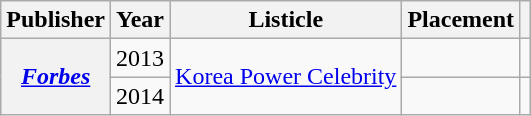<table class="wikitable plainrowheaders" style="margin-right: 0;">
<tr>
<th scope="col">Publisher</th>
<th scope="col">Year</th>
<th scope="col">Listicle</th>
<th scope="col">Placement</th>
<th scope="col" class="unsortable"></th>
</tr>
<tr>
<th scope="row" rowspan="2"><em><a href='#'>Forbes</a></em></th>
<td>2013</td>
<td rowspan="2"><a href='#'>Korea Power Celebrity</a></td>
<td></td>
<td style="text-align:center;"></td>
</tr>
<tr>
<td>2014</td>
<td></td>
<td style="text-align:center;"></td>
</tr>
</table>
